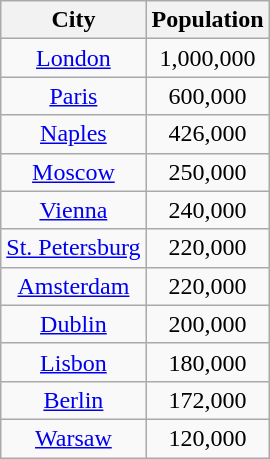<table class="wikitable" style="text-align:center">
<tr>
<th>City</th>
<th>Population</th>
</tr>
<tr>
<td><a href='#'>London</a></td>
<td>1,000,000</td>
</tr>
<tr>
<td><a href='#'>Paris</a></td>
<td>600,000</td>
</tr>
<tr>
<td><a href='#'>Naples</a></td>
<td>426,000</td>
</tr>
<tr>
<td><a href='#'>Moscow</a></td>
<td>250,000</td>
</tr>
<tr>
<td><a href='#'>Vienna</a></td>
<td>240,000</td>
</tr>
<tr>
<td><a href='#'>St. Petersburg</a></td>
<td>220,000</td>
</tr>
<tr>
<td><a href='#'>Amsterdam</a></td>
<td>220,000</td>
</tr>
<tr>
<td><a href='#'>Dublin</a></td>
<td>200,000</td>
</tr>
<tr>
<td><a href='#'>Lisbon</a></td>
<td>180,000</td>
</tr>
<tr>
<td><a href='#'>Berlin</a></td>
<td>172,000</td>
</tr>
<tr>
<td><a href='#'>Warsaw</a></td>
<td>120,000</td>
</tr>
</table>
